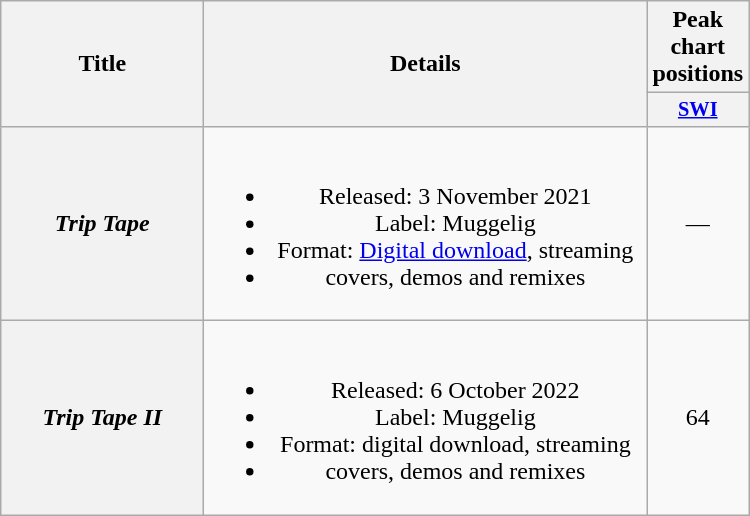<table class="wikitable plainrowheaders" style="text-align:center;">
<tr>
<th scope="col" rowspan="2" style="width:8em;">Title</th>
<th scope="col" rowspan="2" style="width:18em;">Details</th>
<th scope="col" colspan="1">Peak chart positions</th>
</tr>
<tr>
<th scope="col" style="width:3em;font-size:85%;"><a href='#'>SWI</a><br></th>
</tr>
<tr>
<th scope="row"><em>Trip Tape</em></th>
<td><br><ul><li>Released: 3 November 2021</li><li>Label: Muggelig</li><li>Format: <a href='#'>Digital download</a>, streaming</li><li>covers, demos and remixes</li></ul></td>
<td>—</td>
</tr>
<tr>
<th scope="row"><em>Trip Tape II</em></th>
<td><br><ul><li>Released: 6 October 2022</li><li>Label: Muggelig</li><li>Format: digital download, streaming</li><li>covers, demos and remixes</li></ul></td>
<td>64</td>
</tr>
</table>
